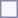<table style="border:1px solid #8888aa; background-color:#f7f8ff; padding:5px; font-size:95%; margin: 0px 12px 12px 0px;">
</table>
